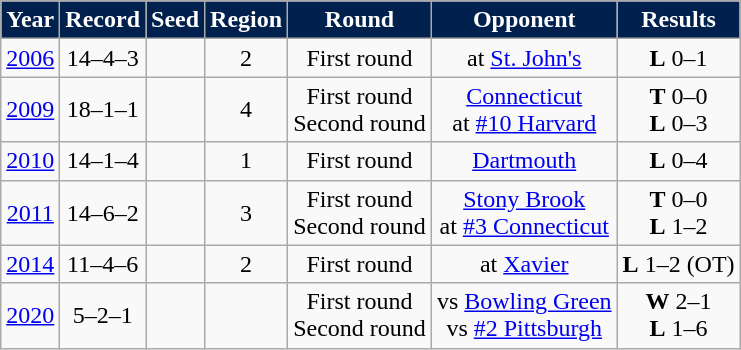<table class="wikitable" border="1">
<tr align="center">
<th style="background:#00214D; color:#FFFFFF;">Year</th>
<th style="background:#00214D; color:#FFFFFF;">Record</th>
<th style="background:#00214D; color:#FFFFFF;">Seed</th>
<th style="background:#00214D; color:#FFFFFF;">Region</th>
<th style="background:#00214D; color:#FFFFFF;">Round</th>
<th style="background:#00214D; color:#FFFFFF;">Opponent</th>
<th style="background:#00214D; color:#FFFFFF;">Results</th>
</tr>
<tr align="center">
<td><a href='#'>2006</a></td>
<td>14–4–3</td>
<td></td>
<td>2</td>
<td>First round</td>
<td>at <a href='#'>St. John's</a></td>
<td><strong>L</strong> 0–1</td>
</tr>
<tr align="center">
<td><a href='#'>2009</a></td>
<td>18–1–1</td>
<td></td>
<td>4</td>
<td>First round<br>Second round</td>
<td><a href='#'>Connecticut</a><br>at <a href='#'>#10 Harvard</a></td>
<td><strong>T</strong> 0–0 <br><strong>L</strong> 0–3</td>
</tr>
<tr align="center">
<td><a href='#'>2010</a></td>
<td>14–1–4</td>
<td></td>
<td>1</td>
<td>First round</td>
<td><a href='#'>Dartmouth</a></td>
<td><strong>L</strong> 0–4</td>
</tr>
<tr align="center">
<td><a href='#'>2011</a></td>
<td>14–6–2</td>
<td></td>
<td>3</td>
<td>First round<br>Second round</td>
<td><a href='#'>Stony Brook</a><br>at <a href='#'>#3 Connecticut</a></td>
<td><strong>T</strong> 0–0 <br><strong>L</strong> 1–2</td>
</tr>
<tr align="center">
<td><a href='#'>2014</a></td>
<td>11–4–6</td>
<td></td>
<td>2</td>
<td>First round</td>
<td>at <a href='#'>Xavier</a></td>
<td><strong>L</strong> 1–2 (OT)</td>
</tr>
<tr align="center">
<td><a href='#'>2020</a></td>
<td>5–2–1</td>
<td></td>
<td></td>
<td>First round<br>Second round</td>
<td>vs <a href='#'>Bowling Green</a><br>vs <a href='#'>#2 Pittsburgh</a></td>
<td><strong>W</strong> 2–1<br><strong>L</strong> 1–6</td>
</tr>
</table>
